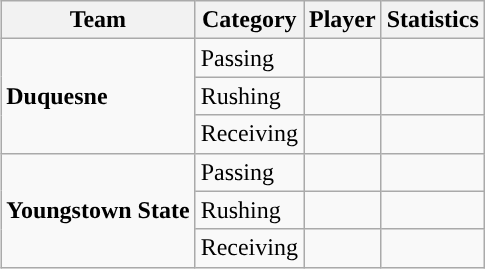<table class="wikitable" style="float: right;">
<tr>
<th>Team</th>
<th>Category</th>
<th>Player</th>
<th>Statistics</th>
</tr>
<tr>
<td rowspan=3><strong>Duquesne</strong></td>
<td>Passing</td>
<td></td>
<td></td>
</tr>
<tr>
<td>Rushing</td>
<td></td>
<td></td>
</tr>
<tr>
<td>Receiving</td>
<td></td>
<td></td>
</tr>
<tr>
<td rowspan=3><strong>Youngstown State</strong></td>
<td>Passing</td>
<td></td>
<td></td>
</tr>
<tr>
<td>Rushing</td>
<td></td>
<td></td>
</tr>
<tr>
<td>Receiving</td>
<td></td>
<td></td>
</tr>
</table>
